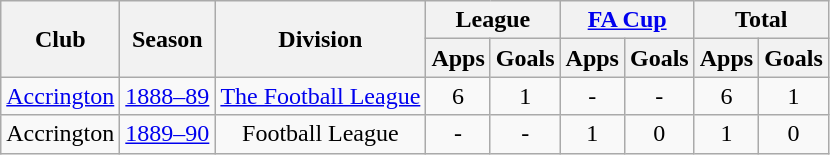<table class="wikitable" style="text-align:center;">
<tr>
<th rowspan="2">Club</th>
<th rowspan="2">Season</th>
<th rowspan="2">Division</th>
<th colspan="2">League</th>
<th colspan="2"><a href='#'>FA Cup</a></th>
<th colspan="2">Total</th>
</tr>
<tr>
<th>Apps</th>
<th>Goals</th>
<th>Apps</th>
<th>Goals</th>
<th>Apps</th>
<th>Goals</th>
</tr>
<tr>
<td><a href='#'>Accrington</a></td>
<td><a href='#'>1888–89</a></td>
<td><a href='#'>The Football League</a></td>
<td>6</td>
<td>1</td>
<td>-</td>
<td>-</td>
<td>6</td>
<td>1</td>
</tr>
<tr>
<td>Accrington</td>
<td><a href='#'>1889–90</a></td>
<td>Football League</td>
<td>-</td>
<td>-</td>
<td>1</td>
<td>0</td>
<td>1</td>
<td>0</td>
</tr>
</table>
